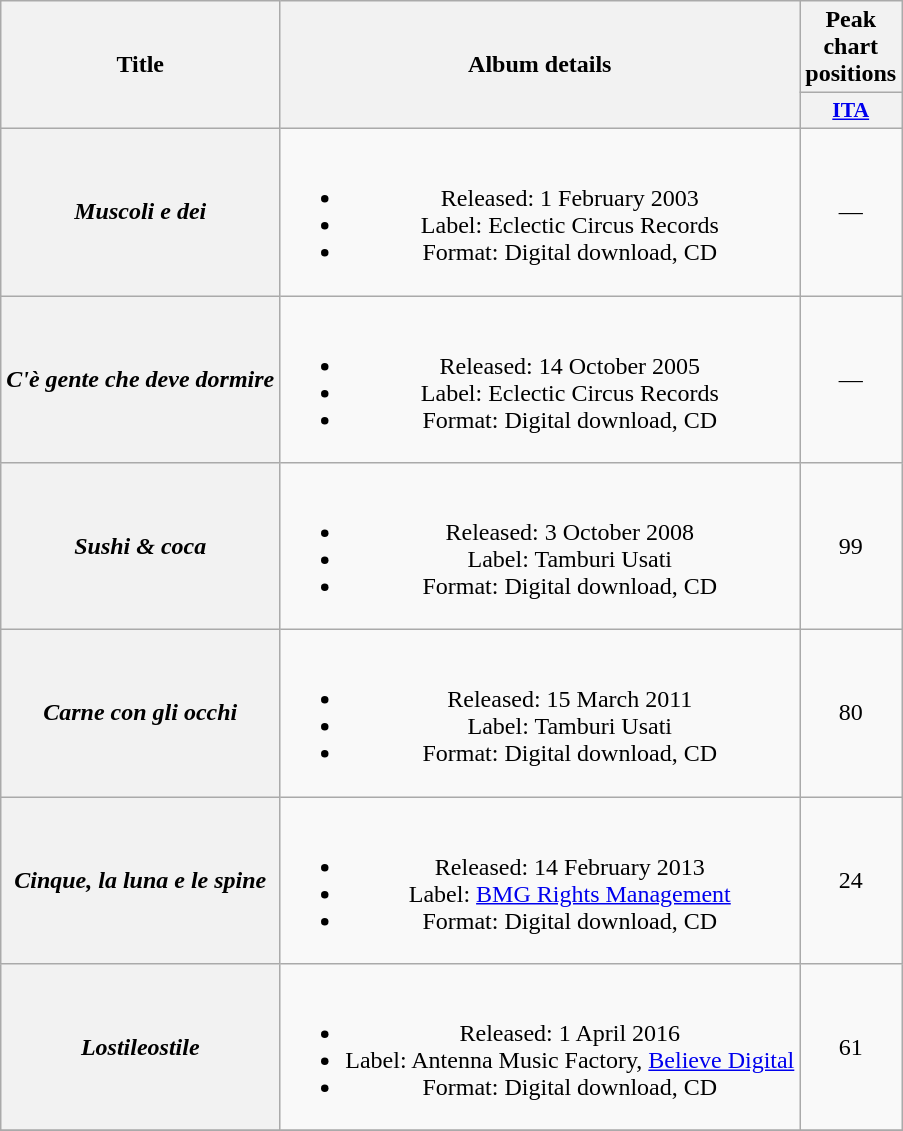<table class="wikitable plainrowheaders" style="text-align:center;">
<tr>
<th scope="col" rowspan="2">Title</th>
<th scope="col" rowspan="2">Album details</th>
<th scope="col" colspan="1">Peak chart positions</th>
</tr>
<tr>
<th scope="col" style="width:3em;font-size:90%;"><a href='#'>ITA</a><br></th>
</tr>
<tr>
<th scope="row"><em>Muscoli e dei</em></th>
<td><br><ul><li>Released: 1 February 2003</li><li>Label: Eclectic Circus Records</li><li>Format: Digital download, CD</li></ul></td>
<td>—</td>
</tr>
<tr>
<th scope="row"><em>C'è gente che deve dormire</em></th>
<td><br><ul><li>Released: 14 October 2005</li><li>Label: Eclectic Circus Records</li><li>Format: Digital download, CD</li></ul></td>
<td>—</td>
</tr>
<tr>
<th scope="row"><em>Sushi & coca</em></th>
<td><br><ul><li>Released: 3 October 2008</li><li>Label: Tamburi Usati</li><li>Format: Digital download, CD</li></ul></td>
<td>99</td>
</tr>
<tr>
<th scope="row"><em>Carne con gli occhi</em></th>
<td><br><ul><li>Released: 15 March 2011</li><li>Label: Tamburi Usati</li><li>Format: Digital download, CD</li></ul></td>
<td>80</td>
</tr>
<tr>
<th scope="row"><em>Cinque, la luna e le spine</em></th>
<td><br><ul><li>Released: 14 February 2013</li><li>Label: <a href='#'>BMG Rights Management</a></li><li>Format: Digital download, CD</li></ul></td>
<td>24</td>
</tr>
<tr>
<th scope="row"><em>Lostileostile</em></th>
<td><br><ul><li>Released: 1 April 2016</li><li>Label: Antenna Music Factory, <a href='#'>Believe Digital</a></li><li>Format: Digital download, CD</li></ul></td>
<td>61</td>
</tr>
<tr>
</tr>
</table>
